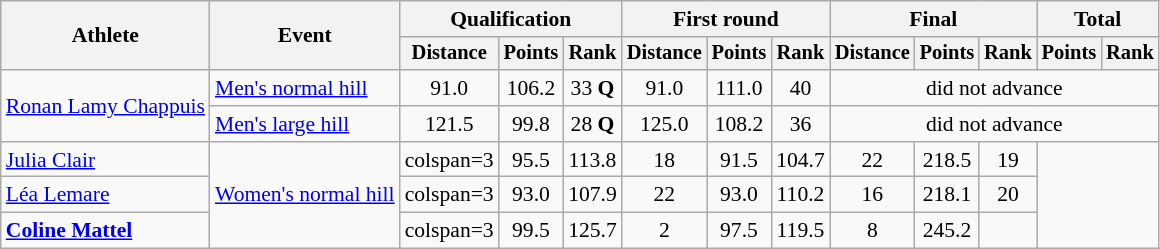<table class="wikitable" style="font-size:90%">
<tr>
<th rowspan=2>Athlete</th>
<th rowspan=2>Event</th>
<th colspan=3>Qualification</th>
<th colspan=3>First round</th>
<th colspan=3>Final</th>
<th colspan=2>Total</th>
</tr>
<tr style="font-size:95%">
<th>Distance</th>
<th>Points</th>
<th>Rank</th>
<th>Distance</th>
<th>Points</th>
<th>Rank</th>
<th>Distance</th>
<th>Points</th>
<th>Rank</th>
<th>Points</th>
<th>Rank</th>
</tr>
<tr align=center>
<td align=left rowspan=2><a href='#'>Ronan Lamy Chappuis</a></td>
<td align=left><a href='#'>Men's normal hill</a></td>
<td>91.0</td>
<td>106.2</td>
<td>33 <strong>Q</strong></td>
<td>91.0</td>
<td>111.0</td>
<td>40</td>
<td colspan=5>did not advance</td>
</tr>
<tr align=center>
<td align=left><a href='#'>Men's large hill</a></td>
<td>121.5</td>
<td>99.8</td>
<td>28 <strong>Q</strong></td>
<td>125.0</td>
<td>108.2</td>
<td>36</td>
<td colspan=5>did not advance</td>
</tr>
<tr align=center>
<td align=left><a href='#'>Julia Clair</a></td>
<td align=left rowspan=3><a href='#'>Women's normal hill</a></td>
<td>colspan=3 </td>
<td>95.5</td>
<td>113.8</td>
<td>18</td>
<td>91.5</td>
<td>104.7</td>
<td>22</td>
<td>218.5</td>
<td>19</td>
</tr>
<tr align=center>
<td align=left><a href='#'>Léa Lemare</a></td>
<td>colspan=3 </td>
<td>93.0</td>
<td>107.9</td>
<td>22</td>
<td>93.0</td>
<td>110.2</td>
<td>16</td>
<td>218.1</td>
<td>20</td>
</tr>
<tr align=center>
<td align=left><strong><a href='#'>Coline Mattel</a></strong></td>
<td>colspan=3 </td>
<td>99.5</td>
<td>125.7</td>
<td>2</td>
<td>97.5</td>
<td>119.5</td>
<td>8</td>
<td>245.2</td>
<td></td>
</tr>
</table>
